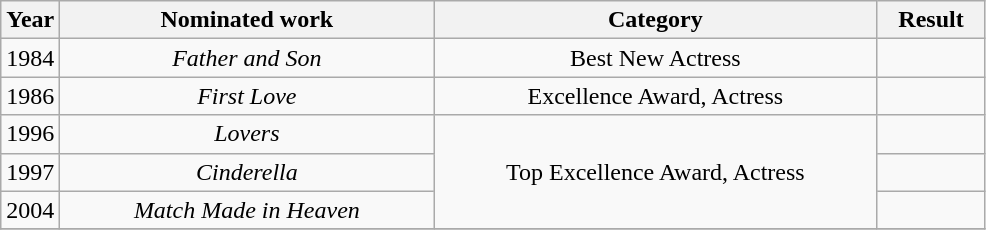<table class="wikitable sortable plainrowheaders" style="text-align:center;">
<tr>
<th style="width:6%;" scope="col">Year</th>
<th style="width:38%;" scope="col">Nominated work</th>
<th style="width:45%;" scope="col">Category</th>
<th style="width:11%;" scope="col">Result</th>
</tr>
<tr>
<td>1984</td>
<td><em>Father and Son</em></td>
<td>Best New Actress</td>
<td></td>
</tr>
<tr>
<td>1986</td>
<td><em>First Love</em></td>
<td>Excellence Award, Actress</td>
<td></td>
</tr>
<tr>
<td>1996</td>
<td><em>Lovers</em></td>
<td rowspan="3">Top Excellence Award, Actress</td>
<td></td>
</tr>
<tr>
<td>1997</td>
<td><em>Cinderella</em></td>
<td></td>
</tr>
<tr>
<td>2004</td>
<td><em>Match Made in Heaven</em></td>
<td></td>
</tr>
<tr>
</tr>
</table>
